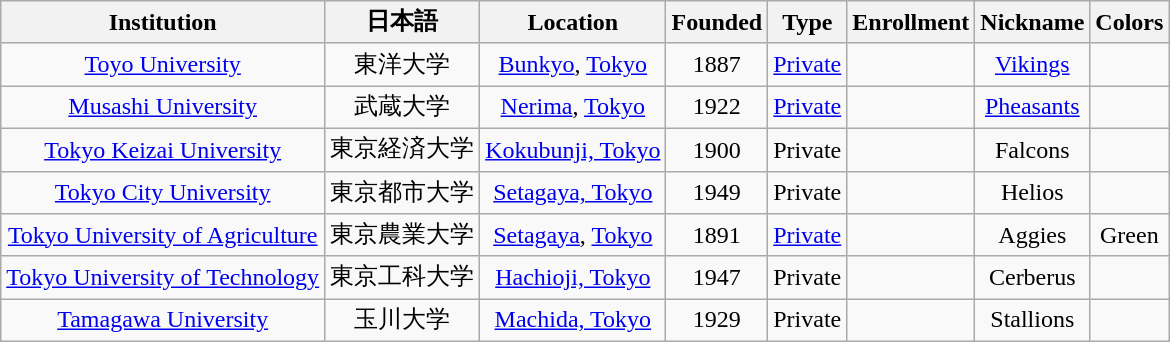<table class="wikitable sortable" style="text-align: center;">
<tr>
<th>Institution</th>
<th>日本語</th>
<th>Location</th>
<th>Founded</th>
<th>Type</th>
<th>Enrollment</th>
<th>Nickname</th>
<th>Colors</th>
</tr>
<tr>
<td><a href='#'>Toyo University</a></td>
<td>東洋大学</td>
<td><a href='#'>Bunkyo</a>, <a href='#'>Tokyo</a></td>
<td>1887</td>
<td><a href='#'>Private</a></td>
<td></td>
<td><a href='#'>Vikings</a></td>
<td></td>
</tr>
<tr>
<td><a href='#'>Musashi University</a></td>
<td>武蔵大学</td>
<td><a href='#'>Nerima</a>, <a href='#'>Tokyo</a></td>
<td>1922</td>
<td><a href='#'>Private</a></td>
<td></td>
<td><a href='#'>Pheasants</a></td>
<td></td>
</tr>
<tr>
<td><a href='#'>Tokyo Keizai University</a></td>
<td>東京経済大学</td>
<td><a href='#'>Kokubunji, Tokyo</a></td>
<td>1900</td>
<td>Private</td>
<td></td>
<td>Falcons</td>
<td></td>
</tr>
<tr>
<td><a href='#'>Tokyo City University</a></td>
<td>東京都市大学</td>
<td><a href='#'>Setagaya, Tokyo</a></td>
<td>1949</td>
<td>Private</td>
<td></td>
<td>Helios</td>
<td></td>
</tr>
<tr>
<td><a href='#'>Tokyo University of Agriculture</a></td>
<td>東京農業大学</td>
<td><a href='#'>Setagaya</a>, <a href='#'>Tokyo</a></td>
<td>1891</td>
<td><a href='#'>Private</a></td>
<td></td>
<td>Aggies</td>
<td>Green</td>
</tr>
<tr>
<td><a href='#'>Tokyo University of Technology</a></td>
<td>東京工科大学</td>
<td><a href='#'>Hachioji, Tokyo</a></td>
<td>1947</td>
<td>Private</td>
<td></td>
<td>Cerberus</td>
<td></td>
</tr>
<tr>
<td><a href='#'>Tamagawa University</a></td>
<td>玉川大学</td>
<td><a href='#'>Machida, Tokyo</a></td>
<td>1929</td>
<td>Private</td>
<td></td>
<td>Stallions</td>
<td></td>
</tr>
</table>
